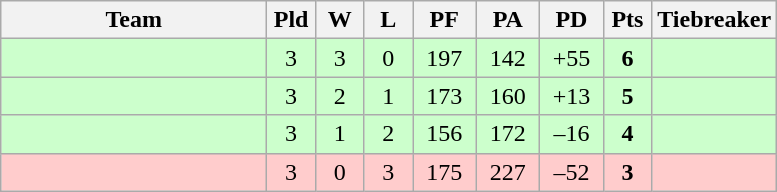<table class="wikitable" style="text-align:center;">
<tr>
<th width=170>Team</th>
<th width=25>Pld</th>
<th width=25>W</th>
<th width=25>L</th>
<th width=35>PF</th>
<th width=35>PA</th>
<th width=35>PD</th>
<th width=25>Pts</th>
<th width=50>Tiebreaker</th>
</tr>
<tr bgcolor=ccffcc>
<td align="left"></td>
<td>3</td>
<td>3</td>
<td>0</td>
<td>197</td>
<td>142</td>
<td>+55</td>
<td><strong>6</strong></td>
<td></td>
</tr>
<tr bgcolor=ccffcc>
<td align="left"></td>
<td>3</td>
<td>2</td>
<td>1</td>
<td>173</td>
<td>160</td>
<td>+13</td>
<td><strong>5</strong></td>
<td></td>
</tr>
<tr bgcolor=ccffcc>
<td align="left"></td>
<td>3</td>
<td>1</td>
<td>2</td>
<td>156</td>
<td>172</td>
<td>–16</td>
<td><strong>4</strong></td>
<td></td>
</tr>
<tr bgcolor=ffcccc>
<td align="left"></td>
<td>3</td>
<td>0</td>
<td>3</td>
<td>175</td>
<td>227</td>
<td>–52</td>
<td><strong>3</strong></td>
<td></td>
</tr>
</table>
